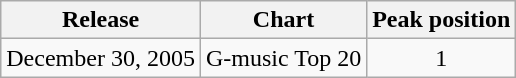<table class="wikitable">
<tr>
<th>Release</th>
<th>Chart</th>
<th>Peak position</th>
</tr>
<tr>
<td>December 30, 2005</td>
<td>G-music Top 20</td>
<td align="center">1</td>
</tr>
</table>
